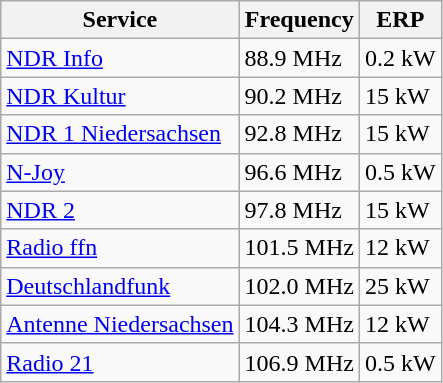<table class="wikitable">
<tr>
<th>Service</th>
<th>Frequency</th>
<th>ERP</th>
</tr>
<tr>
<td><a href='#'>NDR Info</a></td>
<td>88.9 MHz</td>
<td>0.2 kW</td>
</tr>
<tr>
<td><a href='#'>NDR Kultur</a></td>
<td>90.2 MHz</td>
<td>15 kW</td>
</tr>
<tr>
<td><a href='#'>NDR 1 Niedersachsen</a></td>
<td>92.8 MHz</td>
<td>15 kW</td>
</tr>
<tr>
<td><a href='#'>N-Joy</a></td>
<td>96.6 MHz</td>
<td>0.5 kW</td>
</tr>
<tr>
<td><a href='#'>NDR 2</a></td>
<td>97.8 MHz</td>
<td>15 kW</td>
</tr>
<tr>
<td><a href='#'>Radio ffn</a></td>
<td>101.5 MHz</td>
<td>12 kW</td>
</tr>
<tr>
<td><a href='#'>Deutschlandfunk</a></td>
<td>102.0 MHz</td>
<td>25 kW</td>
</tr>
<tr>
<td><a href='#'>Antenne Niedersachsen</a></td>
<td>104.3 MHz</td>
<td>12 kW</td>
</tr>
<tr>
<td><a href='#'>Radio 21</a></td>
<td>106.9 MHz</td>
<td>0.5 kW</td>
</tr>
</table>
